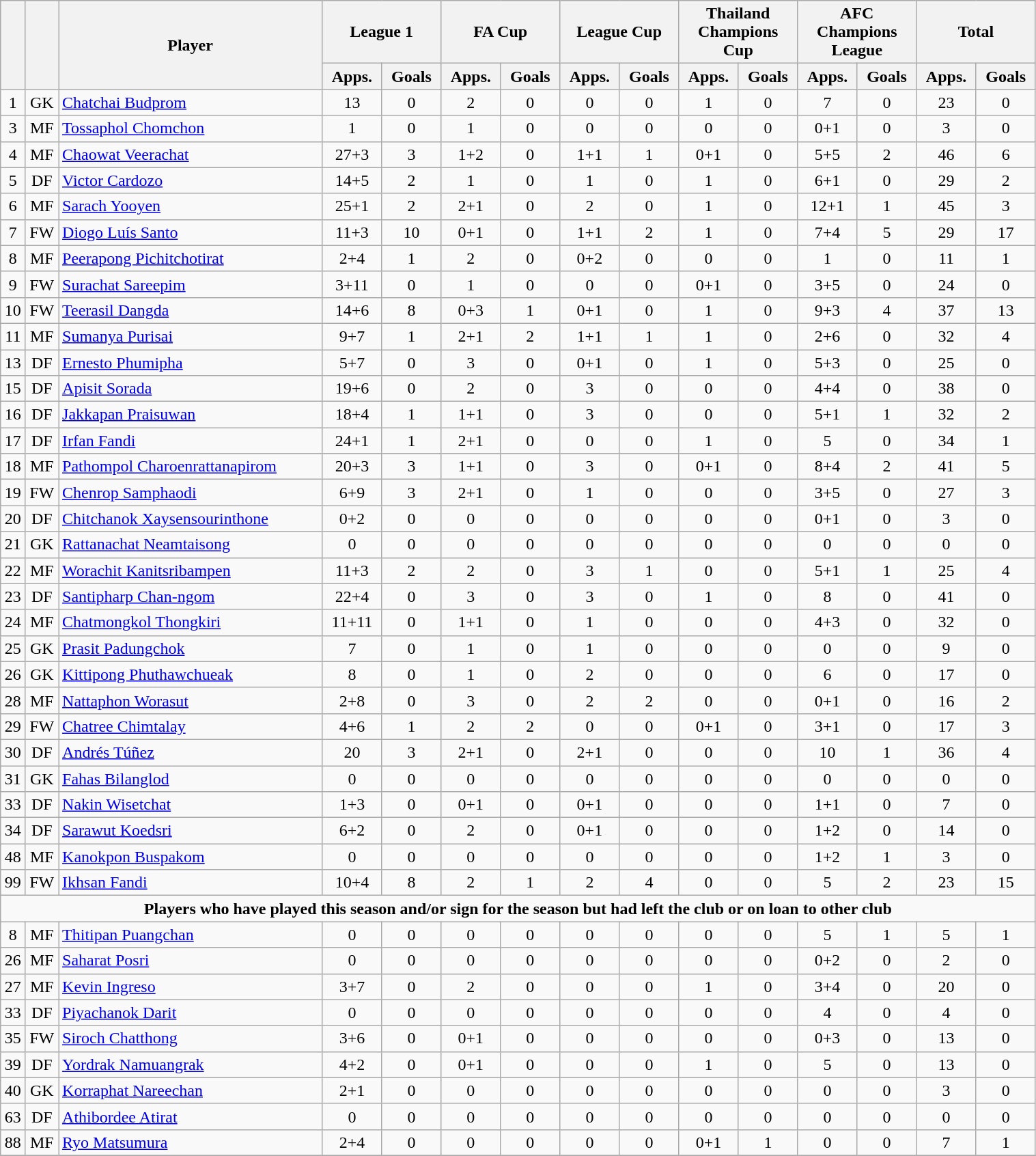<table class="wikitable" style="text-align:center; font-size:100%; width:80%;">
<tr>
<th rowspan=2></th>
<th rowspan=2></th>
<th rowspan=2 width="250">Player</th>
<th colspan=2 width="105">League 1</th>
<th colspan=2 width="105">FA Cup</th>
<th colspan=2 width="105">League Cup</th>
<th colspan=2 width="105">Thailand Champions Cup</th>
<th colspan=2 width="105">AFC Champions League</th>
<th colspan=2 width="105">Total</th>
</tr>
<tr>
<th>Apps.</th>
<th>Goals</th>
<th>Apps.</th>
<th>Goals</th>
<th>Apps.</th>
<th>Goals</th>
<th>Apps.</th>
<th>Goals</th>
<th>Apps.</th>
<th>Goals</th>
<th>Apps.</th>
<th>Goals</th>
</tr>
<tr>
<td>1</td>
<td>GK</td>
<td align="left"> <a href='#'>Chatchai Budprom</a></td>
<td>13</td>
<td>0</td>
<td>2</td>
<td>0</td>
<td>0</td>
<td>0</td>
<td>1</td>
<td>0</td>
<td>7</td>
<td>0</td>
<td>23</td>
<td>0</td>
</tr>
<tr>
<td>3</td>
<td>MF</td>
<td align="left"> <a href='#'>Tossaphol Chomchon</a></td>
<td>1</td>
<td>0</td>
<td>1</td>
<td>0</td>
<td>0</td>
<td>0</td>
<td>0</td>
<td>0</td>
<td>0+1</td>
<td>0</td>
<td>3</td>
<td>0</td>
</tr>
<tr>
<td>4</td>
<td>MF</td>
<td align="left"> <a href='#'>Chaowat Veerachat</a></td>
<td>27+3</td>
<td>3</td>
<td>1+2</td>
<td>0</td>
<td>1+1</td>
<td>1</td>
<td>0+1</td>
<td>0</td>
<td>5+5</td>
<td>2</td>
<td>46</td>
<td>6</td>
</tr>
<tr>
<td>5</td>
<td>DF</td>
<td align="left"> <a href='#'>Victor Cardozo</a></td>
<td>14+5</td>
<td>2</td>
<td>1</td>
<td>0</td>
<td>1</td>
<td>0</td>
<td>1</td>
<td>0</td>
<td>6+1</td>
<td>0</td>
<td>29</td>
<td>2</td>
</tr>
<tr>
<td>6</td>
<td>MF</td>
<td align="left"> <a href='#'>Sarach Yooyen</a></td>
<td>25+1</td>
<td>2</td>
<td>2+1</td>
<td>0</td>
<td>2</td>
<td>0</td>
<td>1</td>
<td>0</td>
<td>12+1</td>
<td>1</td>
<td>45</td>
<td>3</td>
</tr>
<tr>
<td>7</td>
<td>FW</td>
<td align="left"> <a href='#'>Diogo Luís Santo</a></td>
<td>11+3</td>
<td>10</td>
<td>0+1</td>
<td>0</td>
<td>1+1</td>
<td>2</td>
<td>1</td>
<td>0</td>
<td>7+4</td>
<td>5</td>
<td>29</td>
<td>17</td>
</tr>
<tr>
<td>8</td>
<td>MF</td>
<td align="left"> <a href='#'>Peerapong Pichitchotirat</a></td>
<td>2+4</td>
<td>1</td>
<td>2</td>
<td>0</td>
<td>0+2</td>
<td>0</td>
<td>0</td>
<td>0</td>
<td>1</td>
<td>0</td>
<td>11</td>
<td>1</td>
</tr>
<tr>
<td>9</td>
<td>FW</td>
<td align="left"> <a href='#'>Surachat Sareepim</a></td>
<td>3+11</td>
<td>0</td>
<td>1</td>
<td>0</td>
<td>0</td>
<td>0</td>
<td>0+1</td>
<td>0</td>
<td>3+5</td>
<td>0</td>
<td>24</td>
<td>0</td>
</tr>
<tr>
<td>10</td>
<td>FW</td>
<td align="left"> <a href='#'>Teerasil Dangda</a></td>
<td>14+6</td>
<td>8</td>
<td>0+3</td>
<td>1</td>
<td>0+1</td>
<td>0</td>
<td>1</td>
<td>0</td>
<td>9+3</td>
<td>4</td>
<td>37</td>
<td>13</td>
</tr>
<tr>
<td>11</td>
<td>MF</td>
<td align="left"> <a href='#'>Sumanya Purisai</a></td>
<td>9+7</td>
<td>1</td>
<td>2+1</td>
<td>2</td>
<td>1+1</td>
<td>1</td>
<td>1</td>
<td>0</td>
<td>2+6</td>
<td>0</td>
<td>32</td>
<td>4</td>
</tr>
<tr>
<td>13</td>
<td>DF</td>
<td align="left"> <a href='#'>Ernesto Phumipha</a></td>
<td>5+7</td>
<td>0</td>
<td>3</td>
<td>0</td>
<td>0+1</td>
<td>0</td>
<td>1</td>
<td>0</td>
<td>5+3</td>
<td>0</td>
<td>25</td>
<td>0</td>
</tr>
<tr>
<td>15</td>
<td>DF</td>
<td align="left"> <a href='#'>Apisit Sorada</a></td>
<td>19+6</td>
<td>0</td>
<td>2</td>
<td>0</td>
<td>3</td>
<td>0</td>
<td>0</td>
<td>0</td>
<td>4+4</td>
<td>0</td>
<td>38</td>
<td>0</td>
</tr>
<tr>
<td>16</td>
<td>DF</td>
<td align="left"> <a href='#'>Jakkapan Praisuwan</a></td>
<td>18+4</td>
<td>1</td>
<td>1+1</td>
<td>0</td>
<td>3</td>
<td>0</td>
<td>0</td>
<td>0</td>
<td>5+1</td>
<td>1</td>
<td>32</td>
<td>2</td>
</tr>
<tr>
<td>17</td>
<td>DF</td>
<td align="left"> <a href='#'>Irfan Fandi</a></td>
<td>24+1</td>
<td>1</td>
<td>2+1</td>
<td>0</td>
<td>0</td>
<td>0</td>
<td>1</td>
<td>0</td>
<td>5</td>
<td>0</td>
<td>34</td>
<td>1</td>
</tr>
<tr>
<td>18</td>
<td>MF</td>
<td align="left"> <a href='#'>Pathompol Charoenrattanapirom</a></td>
<td>20+3</td>
<td>3</td>
<td>1+1</td>
<td>0</td>
<td>3</td>
<td>0</td>
<td>0+1</td>
<td>0</td>
<td>8+4</td>
<td>2</td>
<td>41</td>
<td>5</td>
</tr>
<tr>
<td>19</td>
<td>FW</td>
<td align="left"> <a href='#'>Chenrop Samphaodi</a></td>
<td>6+9</td>
<td>3</td>
<td>2+1</td>
<td>0</td>
<td>1</td>
<td>0</td>
<td>0</td>
<td>0</td>
<td>3+5</td>
<td>0</td>
<td>27</td>
<td>3</td>
</tr>
<tr>
<td>20</td>
<td>DF</td>
<td align="left"> <a href='#'>Chitchanok Xaysensourinthone</a></td>
<td>0+2</td>
<td>0</td>
<td>0</td>
<td>0</td>
<td>0</td>
<td>0</td>
<td>0</td>
<td>0</td>
<td>0+1</td>
<td>0</td>
<td>3</td>
<td>0</td>
</tr>
<tr>
<td>21</td>
<td>GK</td>
<td align="left"> <a href='#'>Rattanachat Neamtaisong</a></td>
<td>0</td>
<td>0</td>
<td>0</td>
<td>0</td>
<td>0</td>
<td>0</td>
<td>0</td>
<td>0</td>
<td>0</td>
<td>0</td>
<td>0</td>
<td>0</td>
</tr>
<tr>
<td>22</td>
<td>MF</td>
<td align="left"> <a href='#'>Worachit Kanitsribampen</a></td>
<td>11+3</td>
<td>2</td>
<td>2</td>
<td>0</td>
<td>3</td>
<td>1</td>
<td>0</td>
<td>0</td>
<td>5+1</td>
<td>1</td>
<td>25</td>
<td>4</td>
</tr>
<tr>
<td>23</td>
<td>DF</td>
<td align="left"> <a href='#'>Santipharp Chan-ngom</a></td>
<td>22+4</td>
<td>0</td>
<td>3</td>
<td>0</td>
<td>3</td>
<td>0</td>
<td>1</td>
<td>0</td>
<td>8</td>
<td>0</td>
<td>41</td>
<td>0</td>
</tr>
<tr>
<td>24</td>
<td>MF</td>
<td align="left"> <a href='#'>Chatmongkol Thongkiri</a></td>
<td>11+11</td>
<td>0</td>
<td>1+1</td>
<td>0</td>
<td>1</td>
<td>0</td>
<td>0</td>
<td>0</td>
<td>4+3</td>
<td>0</td>
<td>32</td>
<td>0</td>
</tr>
<tr>
<td>25</td>
<td>GK</td>
<td align="left"> <a href='#'>Prasit Padungchok</a></td>
<td>7</td>
<td>0</td>
<td>1</td>
<td>0</td>
<td>1</td>
<td>0</td>
<td>0</td>
<td>0</td>
<td>0</td>
<td>0</td>
<td>9</td>
<td>0</td>
</tr>
<tr>
<td>26</td>
<td>GK</td>
<td align="left"> <a href='#'>Kittipong Phuthawchueak</a></td>
<td>8</td>
<td>0</td>
<td>1</td>
<td>0</td>
<td>2</td>
<td>0</td>
<td>0</td>
<td>0</td>
<td>6</td>
<td>0</td>
<td>17</td>
<td>0</td>
</tr>
<tr>
<td>28</td>
<td>MF</td>
<td align="left"> <a href='#'>Nattaphon Worasut</a></td>
<td>2+8</td>
<td>0</td>
<td>3</td>
<td>0</td>
<td>2</td>
<td>2</td>
<td>0</td>
<td>0</td>
<td>0+1</td>
<td>0</td>
<td>16</td>
<td>2</td>
</tr>
<tr>
<td>29</td>
<td>FW</td>
<td align="left"> <a href='#'>Chatree Chimtalay</a></td>
<td>4+6</td>
<td>1</td>
<td>2</td>
<td>2</td>
<td>0</td>
<td>0</td>
<td>0+1</td>
<td>0</td>
<td>3+1</td>
<td>0</td>
<td>17</td>
<td>3</td>
</tr>
<tr>
<td>30</td>
<td>DF</td>
<td align="left"> <a href='#'>Andrés Túñez</a></td>
<td>20</td>
<td>3</td>
<td>2+1</td>
<td>0</td>
<td>2+1</td>
<td>0</td>
<td>0</td>
<td>0</td>
<td>10</td>
<td>1</td>
<td>36</td>
<td>4</td>
</tr>
<tr>
<td>31</td>
<td>GK</td>
<td align="left"> <a href='#'>Fahas Bilanglod</a></td>
<td>0</td>
<td>0</td>
<td>0</td>
<td>0</td>
<td>0</td>
<td>0</td>
<td>0</td>
<td>0</td>
<td>0</td>
<td>0</td>
<td>0</td>
<td>0</td>
</tr>
<tr>
<td>33</td>
<td>DF</td>
<td align="left"> <a href='#'>Nakin Wisetchat</a></td>
<td>1+3</td>
<td>0</td>
<td>0+1</td>
<td>0</td>
<td>0+1</td>
<td>0</td>
<td>0</td>
<td>0</td>
<td>1+1</td>
<td>0</td>
<td>7</td>
<td>0</td>
</tr>
<tr>
<td>34</td>
<td>DF</td>
<td align="left"> <a href='#'>Sarawut Koedsri</a></td>
<td>6+2</td>
<td>0</td>
<td>2</td>
<td>0</td>
<td>0+1</td>
<td>0</td>
<td>0</td>
<td>0</td>
<td>1+2</td>
<td>0</td>
<td>14</td>
<td>0</td>
</tr>
<tr>
<td>48</td>
<td>MF</td>
<td align="left"> <a href='#'>Kanokpon Buspakom</a></td>
<td>0</td>
<td>0</td>
<td>0</td>
<td>0</td>
<td>0</td>
<td>0</td>
<td>0</td>
<td>0</td>
<td>1+2</td>
<td>1</td>
<td>3</td>
<td>0</td>
</tr>
<tr>
<td>99</td>
<td>FW</td>
<td align="left"> <a href='#'>Ikhsan Fandi</a></td>
<td>10+4</td>
<td>8</td>
<td>2</td>
<td>1</td>
<td>2</td>
<td>4</td>
<td>0</td>
<td>0</td>
<td>5</td>
<td>2</td>
<td>23</td>
<td>15</td>
</tr>
<tr>
<td colspan="17"><strong>Players who have played this season and/or sign for the season but had left the club or on loan to other club</strong></td>
</tr>
<tr>
<td>8</td>
<td>MF</td>
<td align="left"> <a href='#'>Thitipan Puangchan</a></td>
<td>0</td>
<td>0</td>
<td>0</td>
<td>0</td>
<td>0</td>
<td>0</td>
<td>0</td>
<td>0</td>
<td>5</td>
<td>1</td>
<td>5</td>
<td>1</td>
</tr>
<tr>
<td>26</td>
<td>MF</td>
<td align="left"> <a href='#'>Saharat Posri</a></td>
<td>0</td>
<td>0</td>
<td>0</td>
<td>0</td>
<td>0</td>
<td>0</td>
<td>0</td>
<td>0</td>
<td>0+2</td>
<td>0</td>
<td>2</td>
<td>0</td>
</tr>
<tr>
<td>27</td>
<td>MF</td>
<td align="left"> <a href='#'>Kevin Ingreso</a></td>
<td>3+7</td>
<td>0</td>
<td>2</td>
<td>0</td>
<td>0</td>
<td>0</td>
<td>1</td>
<td>0</td>
<td>3+4</td>
<td>0</td>
<td>20</td>
<td>0</td>
</tr>
<tr>
<td>33</td>
<td>DF</td>
<td align="left"> <a href='#'>Piyachanok Darit</a></td>
<td>0</td>
<td>0</td>
<td>0</td>
<td>0</td>
<td>0</td>
<td>0</td>
<td>0</td>
<td>0</td>
<td>4</td>
<td>0</td>
<td>4</td>
<td>0</td>
</tr>
<tr>
<td>35</td>
<td>FW</td>
<td align="left"> <a href='#'>Siroch Chatthong</a></td>
<td>3+6</td>
<td>0</td>
<td>0+1</td>
<td>0</td>
<td>0</td>
<td>0</td>
<td>0</td>
<td>0</td>
<td>0+3</td>
<td>0</td>
<td>13</td>
<td>0</td>
</tr>
<tr>
<td>39</td>
<td>DF</td>
<td align="left"> <a href='#'>Yordrak Namuangrak</a></td>
<td>4+2</td>
<td>0</td>
<td>0+1</td>
<td>0</td>
<td>0</td>
<td>0</td>
<td>1</td>
<td>0</td>
<td>5</td>
<td>0</td>
<td>13</td>
<td>0</td>
</tr>
<tr>
<td>40</td>
<td>GK</td>
<td align="left"> <a href='#'>Korraphat Nareechan</a></td>
<td>2+1</td>
<td>0</td>
<td>0</td>
<td>0</td>
<td>0</td>
<td>0</td>
<td>0</td>
<td>0</td>
<td>0</td>
<td>0</td>
<td>3</td>
<td>0</td>
</tr>
<tr>
<td>63</td>
<td>DF</td>
<td align="left"> <a href='#'>Athibordee Atirat</a></td>
<td>0</td>
<td>0</td>
<td>0</td>
<td>0</td>
<td>0</td>
<td>0</td>
<td>0</td>
<td>0</td>
<td>0</td>
<td>0</td>
<td>0</td>
<td>0</td>
</tr>
<tr>
<td>88</td>
<td>MF</td>
<td align="left"> <a href='#'>Ryo Matsumura</a></td>
<td>2+4</td>
<td>0</td>
<td>0</td>
<td>0</td>
<td>0</td>
<td>0</td>
<td>0+1</td>
<td>1</td>
<td>0</td>
<td>0</td>
<td>7</td>
<td>1</td>
</tr>
<tr>
</tr>
</table>
